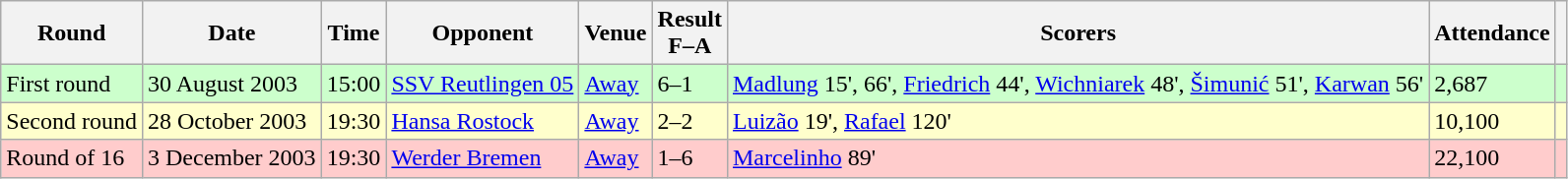<table class="wikitable sortable">
<tr>
<th>Round</th>
<th>Date</th>
<th>Time</th>
<th>Opponent</th>
<th>Venue</th>
<th>Result<br>F–A</th>
<th class="unsortable">Scorers</th>
<th>Attendance</th>
<th class="unsortable"></th>
</tr>
<tr bgcolor="#CCFFCC">
<td>First round</td>
<td>30 August 2003</td>
<td>15:00</td>
<td><a href='#'>SSV Reutlingen 05</a></td>
<td><a href='#'>Away</a></td>
<td>6–1</td>
<td><a href='#'>Madlung</a> 15', 66', <a href='#'>Friedrich</a> 44', <a href='#'>Wichniarek</a> 48', <a href='#'>Šimunić</a> 51', <a href='#'>Karwan</a> 56'</td>
<td>2,687</td>
<td></td>
</tr>
<tr bgcolor="#FFFFCC">
<td>Second round</td>
<td>28 October 2003</td>
<td>19:30</td>
<td><a href='#'>Hansa Rostock</a></td>
<td><a href='#'>Away</a></td>
<td>2–2 <br></td>
<td><a href='#'>Luizão</a> 19', <a href='#'>Rafael</a> 120'</td>
<td>10,100</td>
<td></td>
</tr>
<tr bgcolor="#FFCCCC">
<td>Round of 16</td>
<td>3 December 2003</td>
<td>19:30</td>
<td><a href='#'>Werder Bremen</a></td>
<td><a href='#'>Away</a></td>
<td>1–6</td>
<td><a href='#'>Marcelinho</a> 89'</td>
<td>22,100</td>
<td></td>
</tr>
</table>
